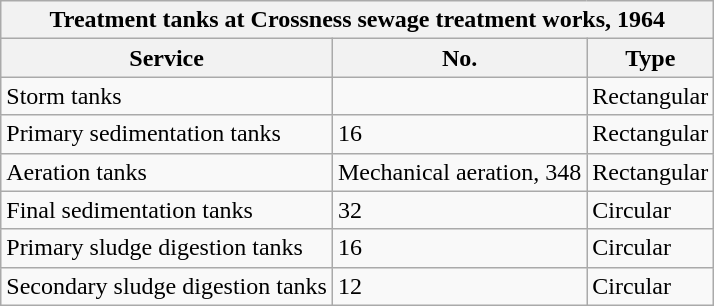<table class="wikitable">
<tr>
<th colspan="3">Treatment tanks at Crossness sewage treatment works, 1964</th>
</tr>
<tr>
<th>Service</th>
<th>No.</th>
<th>Type</th>
</tr>
<tr>
<td>Storm tanks</td>
<td></td>
<td>Rectangular</td>
</tr>
<tr>
<td>Primary sedimentation tanks</td>
<td>16</td>
<td>Rectangular</td>
</tr>
<tr>
<td>Aeration tanks</td>
<td>Mechanical aeration, 348</td>
<td>Rectangular</td>
</tr>
<tr>
<td>Final sedimentation tanks</td>
<td>32</td>
<td>Circular</td>
</tr>
<tr>
<td>Primary sludge digestion tanks</td>
<td>16</td>
<td>Circular</td>
</tr>
<tr>
<td>Secondary sludge digestion tanks</td>
<td>12</td>
<td>Circular</td>
</tr>
</table>
